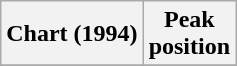<table class="wikitable sortable plainrowheaders" style="text-align:center">
<tr>
<th>Chart (1994)</th>
<th>Peak<br>position</th>
</tr>
<tr>
</tr>
</table>
